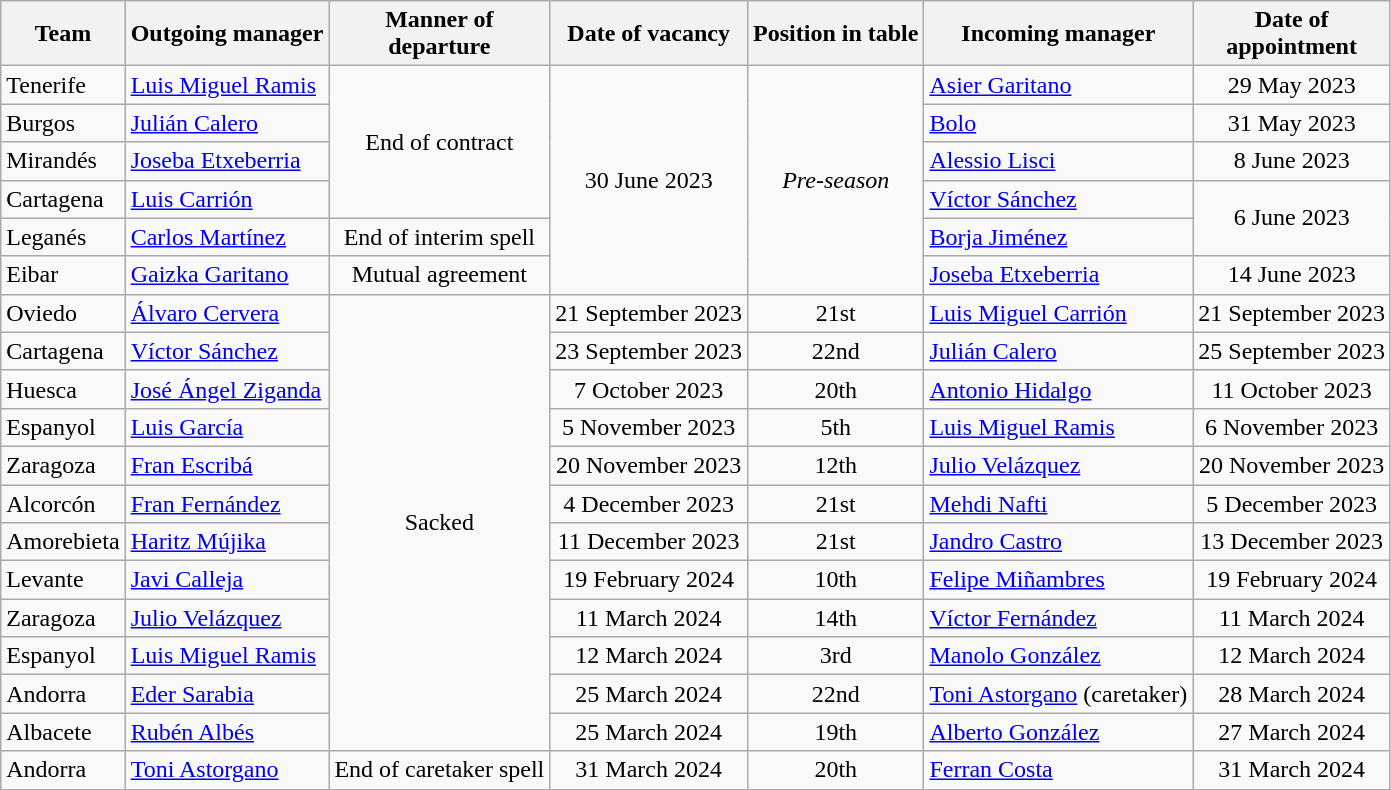<table class="wikitable sortable">
<tr>
<th>Team</th>
<th>Outgoing manager</th>
<th>Manner of<br>departure</th>
<th>Date of vacancy</th>
<th>Position in table</th>
<th>Incoming manager</th>
<th>Date of<br>appointment</th>
</tr>
<tr>
<td>Tenerife</td>
<td> <a href='#'>Luis Miguel Ramis</a></td>
<td rowspan=4 align=center>End of contract</td>
<td rowspan=6 align=center>30 June 2023</td>
<td rowspan=6 align=center><em>Pre-season</em></td>
<td> <a href='#'>Asier Garitano</a></td>
<td align=center>29 May 2023</td>
</tr>
<tr>
<td>Burgos</td>
<td> <a href='#'>Julián Calero</a></td>
<td> <a href='#'>Bolo</a></td>
<td align=center>31 May 2023</td>
</tr>
<tr>
<td>Mirandés</td>
<td> <a href='#'>Joseba Etxeberria</a></td>
<td> <a href='#'>Alessio Lisci</a></td>
<td align=center>8 June 2023</td>
</tr>
<tr>
<td>Cartagena</td>
<td> <a href='#'>Luis Carrión</a></td>
<td> <a href='#'>Víctor Sánchez</a></td>
<td rowspan=2 align=center>6 June 2023</td>
</tr>
<tr>
<td>Leganés</td>
<td> <a href='#'>Carlos Martínez</a></td>
<td align=center>End of interim spell</td>
<td> <a href='#'>Borja Jiménez</a></td>
</tr>
<tr>
<td>Eibar</td>
<td> <a href='#'>Gaizka Garitano</a></td>
<td align=center>Mutual agreement</td>
<td> <a href='#'>Joseba Etxeberria</a></td>
<td align=center>14 June 2023</td>
</tr>
<tr>
<td>Oviedo</td>
<td> <a href='#'>Álvaro Cervera</a></td>
<td rowspan=12 align=center>Sacked</td>
<td align=center>21 September 2023</td>
<td align=center>21st</td>
<td> <a href='#'>Luis Miguel Carrión</a></td>
<td align=center>21 September 2023</td>
</tr>
<tr>
<td>Cartagena</td>
<td> <a href='#'>Víctor Sánchez</a></td>
<td align=center>23 September 2023</td>
<td align=center>22nd</td>
<td> <a href='#'>Julián Calero</a></td>
<td align=center>25 September 2023</td>
</tr>
<tr>
<td>Huesca</td>
<td> <a href='#'>José Ángel Ziganda</a></td>
<td align=center>7 October 2023</td>
<td align=center>20th</td>
<td> <a href='#'>Antonio Hidalgo</a></td>
<td align=center>11 October 2023</td>
</tr>
<tr>
<td>Espanyol</td>
<td> <a href='#'>Luis García</a></td>
<td align=center>5 November 2023</td>
<td align=center>5th</td>
<td> <a href='#'>Luis Miguel Ramis</a></td>
<td align=center>6 November 2023</td>
</tr>
<tr>
<td>Zaragoza</td>
<td> <a href='#'>Fran Escribá</a></td>
<td align=center>20 November 2023</td>
<td align=center>12th</td>
<td> <a href='#'>Julio Velázquez</a></td>
<td align=center>20 November 2023</td>
</tr>
<tr>
<td>Alcorcón</td>
<td> <a href='#'>Fran Fernández</a></td>
<td align=center>4 December 2023</td>
<td align=center>21st</td>
<td> <a href='#'>Mehdi Nafti</a></td>
<td align=center>5 December 2023</td>
</tr>
<tr>
<td>Amorebieta</td>
<td> <a href='#'>Haritz Mújika</a></td>
<td align=center>11 December 2023</td>
<td align=center>21st</td>
<td> <a href='#'>Jandro Castro</a></td>
<td align=center>13 December 2023</td>
</tr>
<tr>
<td>Levante</td>
<td> <a href='#'>Javi Calleja</a></td>
<td align=center>19 February 2024</td>
<td align=center>10th</td>
<td> <a href='#'>Felipe Miñambres</a></td>
<td align=center>19 February 2024</td>
</tr>
<tr>
<td>Zaragoza</td>
<td> <a href='#'>Julio Velázquez</a></td>
<td align=center>11 March 2024</td>
<td align=center>14th</td>
<td> <a href='#'>Víctor Fernández</a></td>
<td align=center>11 March 2024</td>
</tr>
<tr>
<td>Espanyol</td>
<td> <a href='#'>Luis Miguel Ramis</a></td>
<td align=center>12 March 2024</td>
<td align=center>3rd</td>
<td> <a href='#'>Manolo González</a></td>
<td align=center>12 March 2024</td>
</tr>
<tr>
<td>Andorra</td>
<td> <a href='#'>Eder Sarabia</a></td>
<td align=center>25 March 2024</td>
<td align=center>22nd</td>
<td> <a href='#'>Toni Astorgano</a> (caretaker)</td>
<td align=center>28 March 2024</td>
</tr>
<tr>
<td>Albacete</td>
<td> <a href='#'>Rubén Albés</a></td>
<td align=center>25 March 2024</td>
<td align=center>19th</td>
<td> <a href='#'>Alberto González</a></td>
<td align=center>27 March 2024</td>
</tr>
<tr>
<td>Andorra</td>
<td> <a href='#'>Toni Astorgano</a></td>
<td>End of caretaker spell</td>
<td align=center>31 March 2024</td>
<td align=center>20th</td>
<td> <a href='#'>Ferran Costa</a></td>
<td align=center>31 March 2024</td>
</tr>
<tr>
</tr>
</table>
